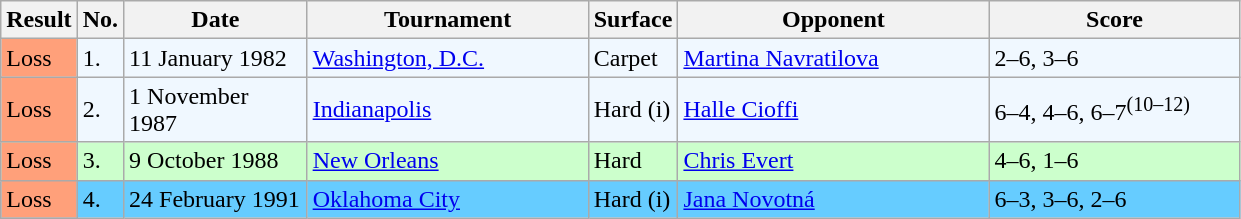<table class="sortable wikitable">
<tr>
<th style="width:40px">Result</th>
<th style="width:20px" class="unsortable">No.</th>
<th style="width:115px">Date</th>
<th style="width:180px">Tournament</th>
<th style="width:50px">Surface</th>
<th style="width:200px">Opponent</th>
<th style="width:160px" class="unsortable">Score</th>
</tr>
<tr style="background:#f0f8ff;">
<td style="background:#ffa07a;">Loss</td>
<td>1.</td>
<td>11 January 1982</td>
<td><a href='#'>Washington, D.C.</a></td>
<td>Carpet</td>
<td> <a href='#'>Martina Navratilova</a></td>
<td>2–6, 3–6</td>
</tr>
<tr style="background:#f0f8ff;">
<td style="background:#ffa07a;">Loss</td>
<td>2.</td>
<td>1 November 1987</td>
<td><a href='#'>Indianapolis</a></td>
<td>Hard (i)</td>
<td> <a href='#'>Halle Cioffi</a></td>
<td>6–4, 4–6, 6–7<sup>(10–12)</sup></td>
</tr>
<tr style="background:#cfc;">
<td style="background:#ffa07a;">Loss</td>
<td>3.</td>
<td>9 October 1988</td>
<td><a href='#'>New Orleans</a></td>
<td>Hard</td>
<td> <a href='#'>Chris Evert</a></td>
<td>4–6, 1–6</td>
</tr>
<tr style="background:#6cf;">
<td style="background:#ffa07a;">Loss</td>
<td>4.</td>
<td>24 February 1991</td>
<td><a href='#'>Oklahoma City</a></td>
<td>Hard (i)</td>
<td> <a href='#'>Jana Novotná</a></td>
<td>6–3, 3–6, 2–6</td>
</tr>
</table>
